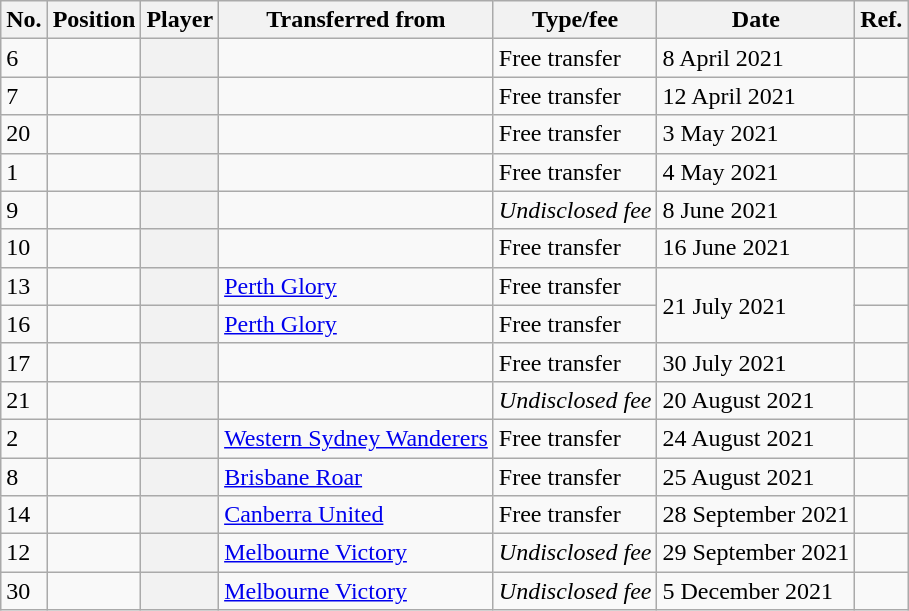<table class="wikitable plainrowheaders sortable" style="text-align:center; text-align:left">
<tr>
<th scope="col">No.</th>
<th scope="col">Position</th>
<th scope="col">Player</th>
<th scope="col">Transferred from</th>
<th scope="col">Type/fee</th>
<th scope="col">Date</th>
<th class="unsortable" scope="col">Ref.</th>
</tr>
<tr>
<td>6</td>
<td></td>
<th scope="row"></th>
<td></td>
<td>Free transfer</td>
<td>8 April 2021</td>
<td></td>
</tr>
<tr>
<td>7</td>
<td></td>
<th scope="row"></th>
<td></td>
<td>Free transfer</td>
<td>12 April 2021</td>
<td></td>
</tr>
<tr>
<td>20</td>
<td></td>
<th scope="row"></th>
<td></td>
<td>Free transfer</td>
<td>3 May 2021</td>
<td></td>
</tr>
<tr>
<td>1</td>
<td></td>
<th scope="row"></th>
<td></td>
<td>Free transfer</td>
<td>4 May 2021</td>
<td></td>
</tr>
<tr>
<td>9</td>
<td></td>
<th scope="row"></th>
<td></td>
<td><em>Undisclosed fee</em></td>
<td>8 June 2021</td>
<td></td>
</tr>
<tr>
<td>10</td>
<td></td>
<th scope="row"></th>
<td></td>
<td>Free transfer</td>
<td>16 June 2021</td>
<td></td>
</tr>
<tr>
<td>13</td>
<td></td>
<th scope="row"></th>
<td><a href='#'>Perth Glory</a></td>
<td>Free transfer</td>
<td rowspan="2">21 July 2021</td>
<td></td>
</tr>
<tr>
<td>16</td>
<td></td>
<th scope="row"></th>
<td><a href='#'>Perth Glory</a></td>
<td>Free transfer</td>
<td></td>
</tr>
<tr>
<td>17</td>
<td></td>
<th scope="row"></th>
<td></td>
<td>Free transfer</td>
<td>30 July 2021</td>
<td></td>
</tr>
<tr>
<td>21</td>
<td></td>
<th scope="row"></th>
<td></td>
<td><em>Undisclosed fee</em></td>
<td>20 August 2021</td>
<td></td>
</tr>
<tr>
<td>2</td>
<td></td>
<th scope="row"></th>
<td><a href='#'>Western Sydney Wanderers</a></td>
<td>Free transfer</td>
<td>24 August 2021</td>
<td></td>
</tr>
<tr>
<td>8</td>
<td></td>
<th scope="row"></th>
<td><a href='#'>Brisbane Roar</a></td>
<td>Free transfer</td>
<td>25 August 2021</td>
<td></td>
</tr>
<tr>
<td>14</td>
<td></td>
<th scope="row"></th>
<td><a href='#'>Canberra United</a></td>
<td>Free transfer</td>
<td>28 September 2021</td>
<td></td>
</tr>
<tr>
<td>12</td>
<td></td>
<th scope="row"></th>
<td><a href='#'>Melbourne Victory</a></td>
<td><em>Undisclosed fee</em></td>
<td>29 September 2021</td>
<td></td>
</tr>
<tr>
<td>30</td>
<td></td>
<th scope="row"></th>
<td><a href='#'>Melbourne Victory</a></td>
<td><em>Undisclosed fee</em></td>
<td>5 December 2021</td>
<td></td>
</tr>
</table>
